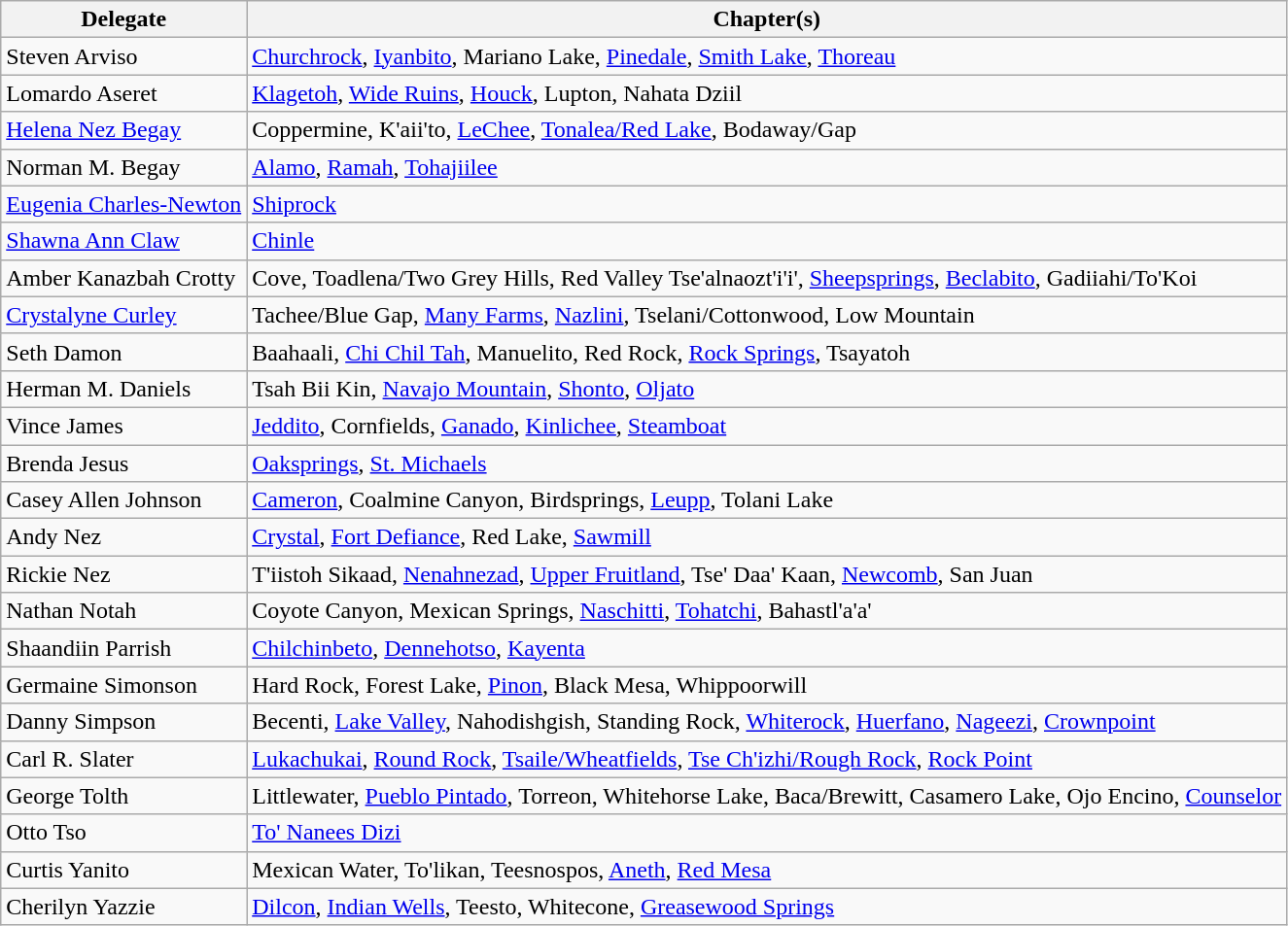<table class="wikitable sortable">
<tr>
<th>Delegate</th>
<th>Chapter(s)</th>
</tr>
<tr>
<td>Steven Arviso</td>
<td><a href='#'>Churchrock</a>, <a href='#'>Iyanbito</a>, Mariano Lake, <a href='#'>Pinedale</a>, <a href='#'>Smith Lake</a>, <a href='#'>Thoreau</a></td>
</tr>
<tr>
<td>Lomardo Aseret</td>
<td><a href='#'>Klagetoh</a>, <a href='#'>Wide Ruins</a>, <a href='#'>Houck</a>, Lupton, Nahata Dziil</td>
</tr>
<tr>
<td><a href='#'>Helena Nez Begay</a></td>
<td>Coppermine, K'aii'to, <a href='#'>LeChee</a>, <a href='#'>Tonalea/Red Lake</a>, Bodaway/Gap</td>
</tr>
<tr>
<td>Norman M. Begay</td>
<td><a href='#'>Alamo</a>, <a href='#'>Ramah</a>, <a href='#'>Tohajiilee</a></td>
</tr>
<tr>
<td><a href='#'>Eugenia Charles-Newton</a></td>
<td><a href='#'>Shiprock</a></td>
</tr>
<tr>
<td><a href='#'>Shawna Ann Claw</a></td>
<td><a href='#'>Chinle</a></td>
</tr>
<tr>
<td>Amber Kanazbah Crotty</td>
<td>Cove, Toadlena/Two Grey Hills, Red Valley Tse'alnaozt'i'i', <a href='#'>Sheepsprings</a>, <a href='#'>Beclabito</a>, Gadiiahi/To'Koi</td>
</tr>
<tr>
<td><a href='#'>Crystalyne Curley</a></td>
<td>Tachee/Blue Gap, <a href='#'>Many Farms</a>, <a href='#'>Nazlini</a>, Tselani/Cottonwood, Low Mountain</td>
</tr>
<tr>
<td>Seth Damon</td>
<td>Baahaali, <a href='#'>Chi Chil Tah</a>, Manuelito, Red Rock, <a href='#'>Rock Springs</a>, Tsayatoh</td>
</tr>
<tr>
<td>Herman M. Daniels</td>
<td>Tsah Bii Kin, <a href='#'>Navajo Mountain</a>, <a href='#'>Shonto</a>, <a href='#'>Oljato</a></td>
</tr>
<tr>
<td>Vince James</td>
<td><a href='#'>Jeddito</a>, Cornfields, <a href='#'>Ganado</a>, <a href='#'>Kinlichee</a>, <a href='#'>Steamboat</a></td>
</tr>
<tr>
<td>Brenda Jesus</td>
<td><a href='#'>Oaksprings</a>, <a href='#'>St. Michaels</a></td>
</tr>
<tr>
<td>Casey Allen Johnson</td>
<td><a href='#'>Cameron</a>, Coalmine Canyon, Birdsprings, <a href='#'>Leupp</a>, Tolani Lake</td>
</tr>
<tr>
<td>Andy Nez</td>
<td><a href='#'>Crystal</a>, <a href='#'>Fort Defiance</a>, Red Lake, <a href='#'>Sawmill</a></td>
</tr>
<tr>
<td>Rickie Nez</td>
<td>T'iistoh Sikaad, <a href='#'>Nenahnezad</a>, <a href='#'>Upper Fruitland</a>, Tse' Daa' Kaan, <a href='#'>Newcomb</a>, San Juan</td>
</tr>
<tr>
<td>Nathan Notah</td>
<td>Coyote Canyon, Mexican Springs, <a href='#'>Naschitti</a>, <a href='#'>Tohatchi</a>, Bahastl'a'a'</td>
</tr>
<tr>
<td>Shaandiin Parrish</td>
<td><a href='#'>Chilchinbeto</a>, <a href='#'>Dennehotso</a>, <a href='#'>Kayenta</a></td>
</tr>
<tr>
<td>Germaine Simonson</td>
<td>Hard Rock, Forest Lake, <a href='#'>Pinon</a>, Black Mesa, Whippoorwill</td>
</tr>
<tr>
<td>Danny Simpson</td>
<td>Becenti, <a href='#'>Lake Valley</a>, Nahodishgish, Standing Rock, <a href='#'>Whiterock</a>, <a href='#'>Huerfano</a>, <a href='#'>Nageezi</a>, <a href='#'>Crownpoint</a></td>
</tr>
<tr>
<td>Carl R. Slater</td>
<td><a href='#'>Lukachukai</a>, <a href='#'>Round Rock</a>, <a href='#'>Tsaile/Wheatfields</a>, <a href='#'>Tse Ch'izhi/Rough Rock</a>, <a href='#'>Rock Point</a></td>
</tr>
<tr>
<td>George Tolth</td>
<td>Littlewater, <a href='#'>Pueblo Pintado</a>, Torreon, Whitehorse Lake, Baca/Brewitt, Casamero Lake, Ojo Encino, <a href='#'>Counselor</a></td>
</tr>
<tr>
<td>Otto Tso</td>
<td><a href='#'>To' Nanees Dizi</a></td>
</tr>
<tr>
<td>Curtis Yanito</td>
<td>Mexican Water, To'likan, Teesnospos, <a href='#'>Aneth</a>, <a href='#'>Red Mesa</a></td>
</tr>
<tr>
<td>Cherilyn Yazzie</td>
<td><a href='#'>Dilcon</a>, <a href='#'>Indian Wells</a>, Teesto, Whitecone, <a href='#'>Greasewood Springs</a></td>
</tr>
</table>
